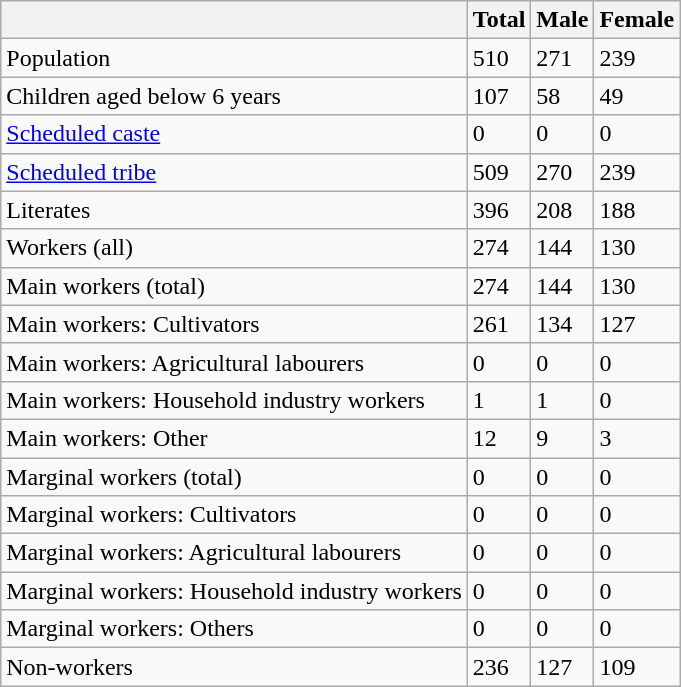<table class="wikitable sortable">
<tr>
<th></th>
<th>Total</th>
<th>Male</th>
<th>Female</th>
</tr>
<tr>
<td>Population</td>
<td>510</td>
<td>271</td>
<td>239</td>
</tr>
<tr>
<td>Children aged below 6 years</td>
<td>107</td>
<td>58</td>
<td>49</td>
</tr>
<tr>
<td><a href='#'>Scheduled caste</a></td>
<td>0</td>
<td>0</td>
<td>0</td>
</tr>
<tr>
<td><a href='#'>Scheduled tribe</a></td>
<td>509</td>
<td>270</td>
<td>239</td>
</tr>
<tr>
<td>Literates</td>
<td>396</td>
<td>208</td>
<td>188</td>
</tr>
<tr>
<td>Workers (all)</td>
<td>274</td>
<td>144</td>
<td>130</td>
</tr>
<tr>
<td>Main workers (total)</td>
<td>274</td>
<td>144</td>
<td>130</td>
</tr>
<tr>
<td>Main workers: Cultivators</td>
<td>261</td>
<td>134</td>
<td>127</td>
</tr>
<tr>
<td>Main workers: Agricultural labourers</td>
<td>0</td>
<td>0</td>
<td>0</td>
</tr>
<tr>
<td>Main workers: Household industry workers</td>
<td>1</td>
<td>1</td>
<td>0</td>
</tr>
<tr>
<td>Main workers: Other</td>
<td>12</td>
<td>9</td>
<td>3</td>
</tr>
<tr>
<td>Marginal workers (total)</td>
<td>0</td>
<td>0</td>
<td>0</td>
</tr>
<tr>
<td>Marginal workers: Cultivators</td>
<td>0</td>
<td>0</td>
<td>0</td>
</tr>
<tr>
<td>Marginal workers: Agricultural labourers</td>
<td>0</td>
<td>0</td>
<td>0</td>
</tr>
<tr>
<td>Marginal workers: Household industry workers</td>
<td>0</td>
<td>0</td>
<td>0</td>
</tr>
<tr>
<td>Marginal workers: Others</td>
<td>0</td>
<td>0</td>
<td>0</td>
</tr>
<tr>
<td>Non-workers</td>
<td>236</td>
<td>127</td>
<td>109</td>
</tr>
</table>
